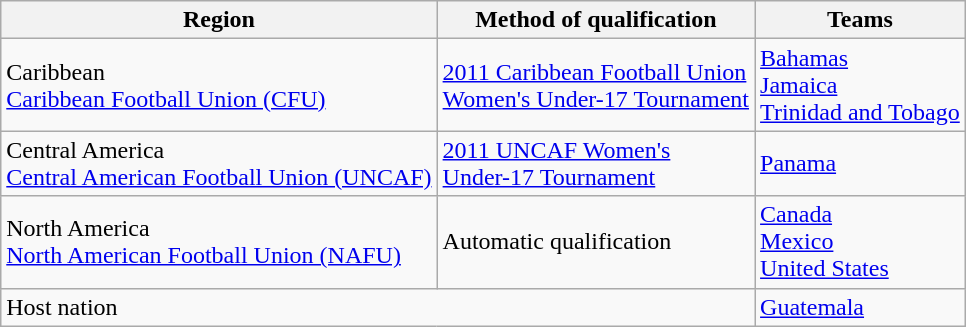<table class=wikitable>
<tr>
<th>Region</th>
<th>Method of qualification</th>
<th>Teams</th>
</tr>
<tr>
<td>Caribbean<br><a href='#'>Caribbean Football Union (CFU)</a></td>
<td><a href='#'>2011 Caribbean Football Union<br>Women's Under-17 Tournament</a></td>
<td> <a href='#'>Bahamas</a><br> <a href='#'>Jamaica</a><br> <a href='#'>Trinidad and Tobago</a></td>
</tr>
<tr>
<td>Central America<br><a href='#'>Central American Football Union (UNCAF)</a></td>
<td><a href='#'>2011 UNCAF Women's<br>Under-17 Tournament</a></td>
<td> <a href='#'>Panama</a></td>
</tr>
<tr>
<td>North America<br><a href='#'>North American Football Union (NAFU)</a></td>
<td>Automatic qualification</td>
<td> <a href='#'>Canada</a><br> <a href='#'>Mexico</a><br> <a href='#'>United States</a></td>
</tr>
<tr>
<td colspan=2>Host nation</td>
<td> <a href='#'>Guatemala</a></td>
</tr>
</table>
